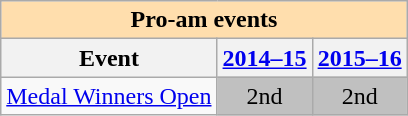<table class="wikitable" style="text-align:center">
<tr>
<th style="background-color: #ffdead; " colspan=3 align=center><strong>Pro-am events</strong></th>
</tr>
<tr>
<th>Event</th>
<th><a href='#'>2014–15</a></th>
<th><a href='#'>2015–16</a></th>
</tr>
<tr>
<td align=left><a href='#'>Medal Winners Open</a></td>
<td bgcolor=silver>2nd</td>
<td bgcolor=silver>2nd</td>
</tr>
</table>
